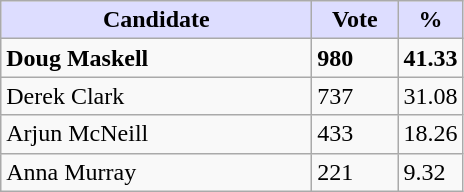<table class="wikitable">
<tr>
<th style="background:#ddf; width:200px;">Candidate</th>
<th style="background:#ddf; width:50px;">Vote</th>
<th style="background:#ddf; width:30px;">%</th>
</tr>
<tr>
<td><strong>Doug Maskell</strong></td>
<td><strong>980</strong></td>
<td><strong>41.33</strong></td>
</tr>
<tr>
<td>Derek Clark</td>
<td>737</td>
<td>31.08</td>
</tr>
<tr>
<td>Arjun McNeill</td>
<td>433</td>
<td>18.26</td>
</tr>
<tr>
<td>Anna Murray</td>
<td>221</td>
<td>9.32</td>
</tr>
</table>
